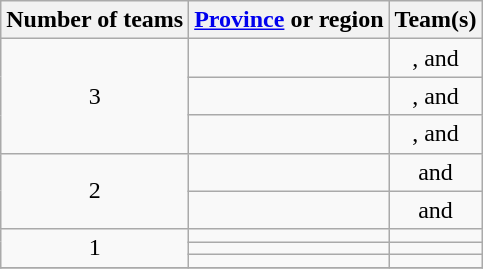<table class="wikitable" style="text-align:center">
<tr>
<th>Number of teams</th>
<th><a href='#'>Province</a> or region</th>
<th>Team(s)</th>
</tr>
<tr>
<td rowspan=3>3</td>
<td align="left"></td>
<td>,  and </td>
</tr>
<tr>
<td align="left"></td>
<td>,  and </td>
</tr>
<tr>
<td align="left"></td>
<td>,  and </td>
</tr>
<tr>
<td rowspan=2>2</td>
<td align="left"></td>
<td> and </td>
</tr>
<tr>
<td align="left"></td>
<td> and </td>
</tr>
<tr>
<td rowspan=3>1</td>
<td align="left"></td>
<td></td>
</tr>
<tr>
<td align="left"></td>
<td></td>
</tr>
<tr>
<td align="left"></td>
<td></td>
</tr>
<tr>
</tr>
</table>
